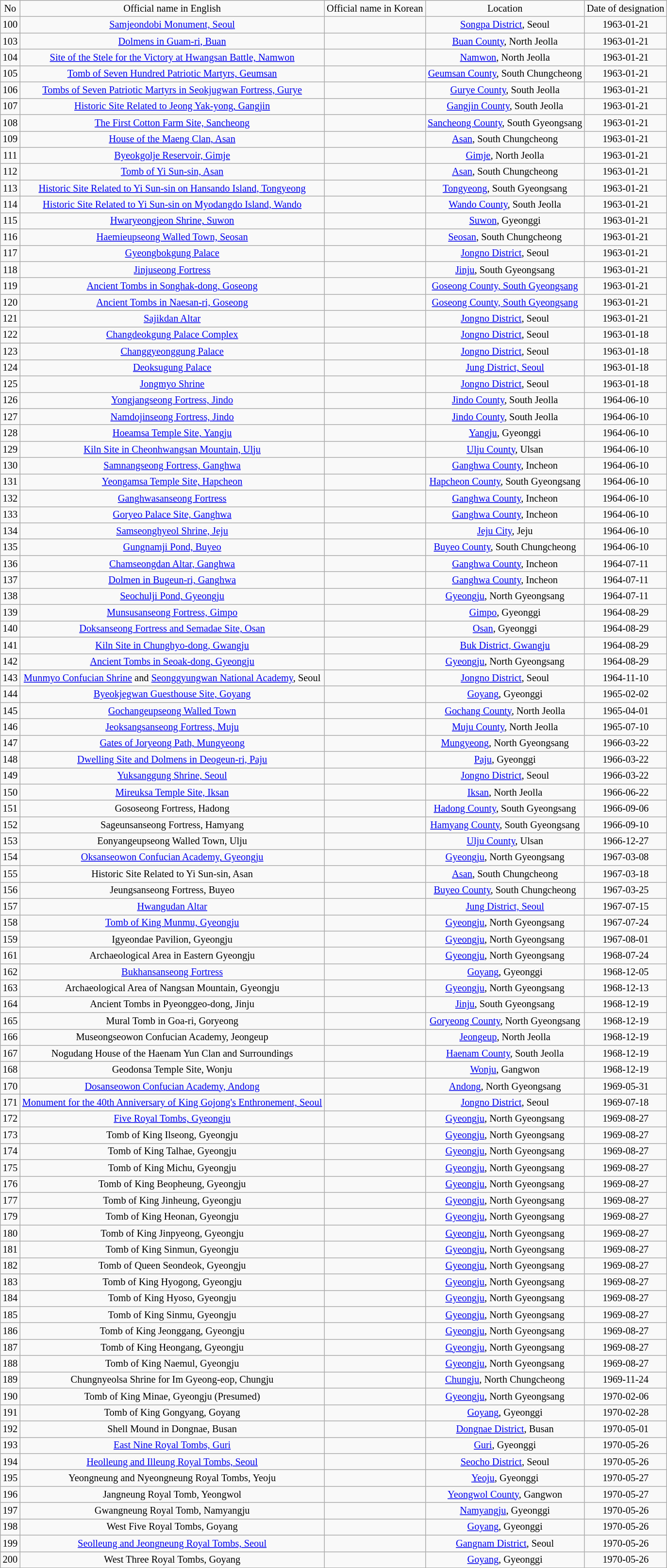<table class="wikitable sortable mw-collapsible mw-collapsed" style="font-size:85%; text-align:center; max-width:120em">
<tr>
<td>No</td>
<td>Official name in English</td>
<td>Official name in Korean</td>
<td>Location</td>
<td>Date of designation</td>
</tr>
<tr>
<td>100</td>
<td><a href='#'>Samjeondobi Monument, Seoul</a></td>
<td></td>
<td><a href='#'>Songpa District</a>, Seoul</td>
<td>1963-01-21</td>
</tr>
<tr>
<td>103</td>
<td><a href='#'>Dolmens in Guam-ri, Buan</a></td>
<td></td>
<td><a href='#'>Buan County</a>, North Jeolla</td>
<td>1963-01-21</td>
</tr>
<tr>
<td>104</td>
<td><a href='#'>Site of the Stele for the Victory at Hwangsan Battle, Namwon</a></td>
<td></td>
<td><a href='#'>Namwon</a>, North Jeolla</td>
<td>1963-01-21</td>
</tr>
<tr>
<td>105</td>
<td><a href='#'>Tomb of Seven Hundred Patriotic Martyrs, Geumsan</a></td>
<td></td>
<td><a href='#'>Geumsan County</a>, South Chungcheong</td>
<td>1963-01-21</td>
</tr>
<tr>
<td>106</td>
<td><a href='#'>Tombs of Seven Patriotic Martyrs in Seokjugwan Fortress, Gurye</a></td>
<td></td>
<td><a href='#'>Gurye County</a>, South Jeolla</td>
<td>1963-01-21</td>
</tr>
<tr>
<td>107</td>
<td><a href='#'>Historic Site Related to Jeong Yak-yong, Gangjin</a></td>
<td></td>
<td><a href='#'>Gangjin County</a>, South Jeolla</td>
<td>1963-01-21</td>
</tr>
<tr>
<td>108</td>
<td><a href='#'>The First Cotton Farm Site, Sancheong</a></td>
<td></td>
<td><a href='#'>Sancheong County</a>, South Gyeongsang</td>
<td>1963-01-21</td>
</tr>
<tr>
<td>109</td>
<td><a href='#'>House of the Maeng Clan, Asan</a></td>
<td></td>
<td><a href='#'>Asan</a>, South Chungcheong</td>
<td>1963-01-21</td>
</tr>
<tr>
<td>111</td>
<td><a href='#'>Byeokgolje Reservoir, Gimje</a></td>
<td></td>
<td><a href='#'>Gimje</a>, North Jeolla</td>
<td>1963-01-21</td>
</tr>
<tr>
<td>112</td>
<td><a href='#'>Tomb of Yi Sun-sin, Asan</a></td>
<td></td>
<td><a href='#'>Asan</a>, South Chungcheong</td>
<td>1963-01-21</td>
</tr>
<tr>
<td>113</td>
<td><a href='#'>Historic Site Related to Yi Sun-sin on Hansando Island, Tongyeong</a></td>
<td></td>
<td><a href='#'>Tongyeong</a>, South Gyeongsang</td>
<td>1963-01-21</td>
</tr>
<tr>
<td>114</td>
<td><a href='#'>Historic Site Related to Yi Sun-sin on Myodangdo Island, Wando</a></td>
<td></td>
<td><a href='#'>Wando County</a>, South Jeolla</td>
<td>1963-01-21</td>
</tr>
<tr>
<td>115</td>
<td><a href='#'>Hwaryeongjeon Shrine, Suwon</a></td>
<td></td>
<td><a href='#'>Suwon</a>, Gyeonggi</td>
<td>1963-01-21</td>
</tr>
<tr>
<td>116</td>
<td><a href='#'>Haemieupseong Walled Town, Seosan</a></td>
<td></td>
<td><a href='#'>Seosan</a>, South Chungcheong</td>
<td>1963-01-21</td>
</tr>
<tr>
<td>117</td>
<td><a href='#'>Gyeongbokgung Palace</a></td>
<td></td>
<td><a href='#'>Jongno District</a>, Seoul</td>
<td>1963-01-21</td>
</tr>
<tr>
<td>118</td>
<td><a href='#'>Jinjuseong Fortress</a></td>
<td></td>
<td><a href='#'>Jinju</a>, South Gyeongsang</td>
<td>1963-01-21</td>
</tr>
<tr>
<td>119</td>
<td><a href='#'>Ancient Tombs in Songhak-dong, Goseong</a></td>
<td></td>
<td><a href='#'>Goseong County, South Gyeongsang</a></td>
<td>1963-01-21</td>
</tr>
<tr>
<td>120</td>
<td><a href='#'>Ancient Tombs in Naesan-ri, Goseong</a></td>
<td></td>
<td><a href='#'>Goseong County, South Gyeongsang</a></td>
<td>1963-01-21</td>
</tr>
<tr>
<td>121</td>
<td><a href='#'>Sajikdan Altar</a></td>
<td></td>
<td><a href='#'>Jongno District</a>, Seoul</td>
<td>1963-01-21</td>
</tr>
<tr>
<td>122</td>
<td><a href='#'>Changdeokgung Palace Complex</a></td>
<td></td>
<td><a href='#'>Jongno District</a>, Seoul</td>
<td>1963-01-18</td>
</tr>
<tr>
<td>123</td>
<td><a href='#'>Changgyeonggung Palace</a></td>
<td></td>
<td><a href='#'>Jongno District</a>, Seoul</td>
<td>1963-01-18</td>
</tr>
<tr>
<td>124</td>
<td><a href='#'>Deoksugung Palace</a></td>
<td></td>
<td><a href='#'>Jung District, Seoul</a></td>
<td>1963-01-18</td>
</tr>
<tr>
<td>125</td>
<td><a href='#'>Jongmyo Shrine</a></td>
<td></td>
<td><a href='#'>Jongno District</a>, Seoul</td>
<td>1963-01-18</td>
</tr>
<tr>
<td>126</td>
<td><a href='#'>Yongjangseong Fortress, Jindo</a></td>
<td></td>
<td><a href='#'>Jindo County</a>, South Jeolla</td>
<td>1964-06-10</td>
</tr>
<tr>
<td>127</td>
<td><a href='#'>Namdojinseong Fortress, Jindo</a></td>
<td></td>
<td><a href='#'>Jindo County</a>, South Jeolla</td>
<td>1964-06-10</td>
</tr>
<tr>
<td>128</td>
<td><a href='#'>Hoeamsa Temple Site, Yangju</a></td>
<td></td>
<td><a href='#'>Yangju</a>, Gyeonggi</td>
<td>1964-06-10</td>
</tr>
<tr>
<td>129</td>
<td><a href='#'>Kiln Site in Cheonhwangsan Mountain, Ulju</a></td>
<td></td>
<td><a href='#'>Ulju County</a>, Ulsan</td>
<td>1964-06-10</td>
</tr>
<tr>
<td>130</td>
<td><a href='#'>Samnangseong Fortress, Ganghwa</a></td>
<td></td>
<td><a href='#'>Ganghwa County</a>, Incheon</td>
<td>1964-06-10</td>
</tr>
<tr>
<td>131</td>
<td><a href='#'>Yeongamsa Temple Site, Hapcheon</a></td>
<td></td>
<td><a href='#'>Hapcheon County</a>, South Gyeongsang</td>
<td>1964-06-10</td>
</tr>
<tr>
<td>132</td>
<td><a href='#'>Ganghwasanseong Fortress</a></td>
<td></td>
<td><a href='#'>Ganghwa County</a>, Incheon</td>
<td>1964-06-10</td>
</tr>
<tr>
<td>133</td>
<td><a href='#'>Goryeo Palace Site, Ganghwa</a></td>
<td></td>
<td><a href='#'>Ganghwa County</a>, Incheon</td>
<td>1964-06-10</td>
</tr>
<tr>
<td>134</td>
<td><a href='#'>Samseonghyeol Shrine, Jeju</a></td>
<td></td>
<td><a href='#'>Jeju City</a>, Jeju</td>
<td>1964-06-10</td>
</tr>
<tr>
<td>135</td>
<td><a href='#'>Gungnamji Pond, Buyeo</a></td>
<td></td>
<td><a href='#'>Buyeo County</a>, South Chungcheong</td>
<td>1964-06-10</td>
</tr>
<tr>
<td>136</td>
<td><a href='#'>Chamseongdan Altar, Ganghwa</a></td>
<td></td>
<td><a href='#'>Ganghwa County</a>, Incheon</td>
<td>1964-07-11</td>
</tr>
<tr>
<td>137</td>
<td><a href='#'>Dolmen in Bugeun-ri, Ganghwa</a></td>
<td></td>
<td><a href='#'>Ganghwa County</a>, Incheon</td>
<td>1964-07-11</td>
</tr>
<tr>
<td>138</td>
<td><a href='#'>Seochulji Pond, Gyeongju</a></td>
<td></td>
<td><a href='#'>Gyeongju</a>, North Gyeongsang</td>
<td>1964-07-11</td>
</tr>
<tr>
<td>139</td>
<td><a href='#'>Munsusanseong Fortress, Gimpo</a></td>
<td></td>
<td><a href='#'>Gimpo</a>, Gyeonggi</td>
<td>1964-08-29</td>
</tr>
<tr>
<td>140</td>
<td><a href='#'>Doksanseong Fortress and Semadae Site, Osan</a></td>
<td></td>
<td><a href='#'>Osan</a>, Gyeonggi</td>
<td>1964-08-29</td>
</tr>
<tr>
<td>141</td>
<td><a href='#'>Kiln Site in Chunghyo-dong, Gwangju</a></td>
<td></td>
<td><a href='#'>Buk District, Gwangju</a></td>
<td>1964-08-29</td>
</tr>
<tr>
<td>142</td>
<td><a href='#'>Ancient Tombs in Seoak-dong, Gyeongju</a></td>
<td></td>
<td><a href='#'>Gyeongju</a>, North Gyeongsang</td>
<td>1964-08-29</td>
</tr>
<tr>
<td>143</td>
<td><a href='#'>Munmyo Confucian Shrine</a> and <a href='#'>Seonggyungwan National Academy</a>, Seoul</td>
<td></td>
<td><a href='#'>Jongno District</a>, Seoul</td>
<td>1964-11-10</td>
</tr>
<tr>
<td>144</td>
<td><a href='#'>Byeokjegwan Guesthouse Site, Goyang</a></td>
<td></td>
<td><a href='#'>Goyang</a>, Gyeonggi</td>
<td>1965-02-02</td>
</tr>
<tr>
<td>145</td>
<td><a href='#'>Gochangeupseong Walled Town</a></td>
<td></td>
<td><a href='#'>Gochang County</a>, North Jeolla</td>
<td>1965-04-01</td>
</tr>
<tr>
<td>146</td>
<td><a href='#'>Jeoksangsanseong Fortress, Muju</a></td>
<td></td>
<td><a href='#'>Muju County</a>, North Jeolla</td>
<td>1965-07-10</td>
</tr>
<tr>
<td>147</td>
<td><a href='#'>Gates of Joryeong Path, Mungyeong</a></td>
<td></td>
<td><a href='#'>Mungyeong</a>, North Gyeongsang</td>
<td>1966-03-22</td>
</tr>
<tr>
<td>148</td>
<td><a href='#'>Dwelling Site and Dolmens in Deogeun-ri, Paju</a></td>
<td></td>
<td><a href='#'>Paju</a>, Gyeonggi</td>
<td>1966-03-22</td>
</tr>
<tr>
<td>149</td>
<td><a href='#'>Yuksanggung Shrine, Seoul</a></td>
<td></td>
<td><a href='#'>Jongno District</a>, Seoul</td>
<td>1966-03-22</td>
</tr>
<tr>
<td>150</td>
<td><a href='#'>Mireuksa Temple Site, Iksan</a></td>
<td></td>
<td><a href='#'>Iksan</a>, North Jeolla</td>
<td>1966-06-22</td>
</tr>
<tr>
<td>151</td>
<td>Gososeong Fortress, Hadong</td>
<td></td>
<td><a href='#'>Hadong County</a>, South Gyeongsang</td>
<td>1966-09-06</td>
</tr>
<tr>
<td>152</td>
<td>Sageunsanseong Fortress, Hamyang</td>
<td></td>
<td><a href='#'>Hamyang County</a>, South Gyeongsang</td>
<td>1966-09-10</td>
</tr>
<tr>
<td>153</td>
<td>Eonyangeupseong Walled Town, Ulju</td>
<td></td>
<td><a href='#'>Ulju County</a>, Ulsan</td>
<td>1966-12-27</td>
</tr>
<tr>
<td>154</td>
<td><a href='#'>Oksanseowon Confucian Academy, Gyeongju</a></td>
<td></td>
<td><a href='#'>Gyeongju</a>, North Gyeongsang</td>
<td>1967-03-08</td>
</tr>
<tr>
<td>155</td>
<td>Historic Site Related to Yi Sun-sin, Asan</td>
<td></td>
<td><a href='#'>Asan</a>, South Chungcheong</td>
<td>1967-03-18</td>
</tr>
<tr>
<td>156</td>
<td>Jeungsanseong Fortress, Buyeo</td>
<td></td>
<td><a href='#'>Buyeo County</a>, South Chungcheong</td>
<td>1967-03-25</td>
</tr>
<tr>
<td>157</td>
<td><a href='#'>Hwangudan Altar</a></td>
<td></td>
<td><a href='#'>Jung District, Seoul</a></td>
<td>1967-07-15</td>
</tr>
<tr>
<td>158</td>
<td><a href='#'>Tomb of King Munmu, Gyeongju</a></td>
<td></td>
<td><a href='#'>Gyeongju</a>, North Gyeongsang</td>
<td>1967-07-24</td>
</tr>
<tr>
<td>159</td>
<td>Igyeondae Pavilion, Gyeongju</td>
<td></td>
<td><a href='#'>Gyeongju</a>, North Gyeongsang</td>
<td>1967-08-01</td>
</tr>
<tr>
<td>161</td>
<td>Archaeological Area in Eastern Gyeongju</td>
<td></td>
<td><a href='#'>Gyeongju</a>, North Gyeongsang</td>
<td>1968-07-24</td>
</tr>
<tr>
<td>162</td>
<td><a href='#'>Bukhansanseong Fortress</a></td>
<td></td>
<td><a href='#'>Goyang</a>, Gyeonggi</td>
<td>1968-12-05</td>
</tr>
<tr>
<td>163</td>
<td>Archaeological Area of Nangsan Mountain, Gyeongju</td>
<td></td>
<td><a href='#'>Gyeongju</a>, North Gyeongsang</td>
<td>1968-12-13</td>
</tr>
<tr>
<td>164</td>
<td>Ancient Tombs in Pyeonggeo-dong, Jinju</td>
<td></td>
<td><a href='#'>Jinju</a>, South Gyeongsang</td>
<td>1968-12-19</td>
</tr>
<tr>
<td>165</td>
<td>Mural Tomb in Goa-ri, Goryeong</td>
<td></td>
<td><a href='#'>Goryeong County</a>, North Gyeongsang</td>
<td>1968-12-19</td>
</tr>
<tr>
<td>166</td>
<td>Museongseowon Confucian Academy, Jeongeup</td>
<td></td>
<td><a href='#'>Jeongeup</a>, North Jeolla</td>
<td>1968-12-19</td>
</tr>
<tr>
<td>167</td>
<td>Nogudang House of the Haenam Yun Clan and Surroundings</td>
<td></td>
<td><a href='#'>Haenam County</a>, South Jeolla</td>
<td>1968-12-19</td>
</tr>
<tr>
<td>168</td>
<td>Geodonsa Temple Site, Wonju</td>
<td></td>
<td><a href='#'>Wonju</a>, Gangwon</td>
<td>1968-12-19</td>
</tr>
<tr>
<td>170</td>
<td><a href='#'>Dosanseowon Confucian Academy, Andong</a></td>
<td></td>
<td><a href='#'>Andong</a>, North Gyeongsang</td>
<td>1969-05-31</td>
</tr>
<tr>
<td>171</td>
<td><a href='#'>Monument for the 40th Anniversary of King Gojong's Enthronement, Seoul</a></td>
<td></td>
<td><a href='#'>Jongno District</a>, Seoul</td>
<td>1969-07-18</td>
</tr>
<tr>
<td>172</td>
<td><a href='#'>Five Royal Tombs, Gyeongju</a></td>
<td></td>
<td><a href='#'>Gyeongju</a>, North Gyeongsang</td>
<td>1969-08-27</td>
</tr>
<tr>
<td>173</td>
<td>Tomb of King Ilseong, Gyeongju</td>
<td></td>
<td><a href='#'>Gyeongju</a>, North Gyeongsang</td>
<td>1969-08-27</td>
</tr>
<tr>
<td>174</td>
<td>Tomb of King Talhae, Gyeongju</td>
<td></td>
<td><a href='#'>Gyeongju</a>, North Gyeongsang</td>
<td>1969-08-27</td>
</tr>
<tr>
<td>175</td>
<td>Tomb of King Michu, Gyeongju</td>
<td></td>
<td><a href='#'>Gyeongju</a>, North Gyeongsang</td>
<td>1969-08-27</td>
</tr>
<tr>
<td>176</td>
<td>Tomb of King Beopheung, Gyeongju</td>
<td></td>
<td><a href='#'>Gyeongju</a>, North Gyeongsang</td>
<td>1969-08-27</td>
</tr>
<tr>
<td>177</td>
<td>Tomb of King Jinheung, Gyeongju</td>
<td></td>
<td><a href='#'>Gyeongju</a>, North Gyeongsang</td>
<td>1969-08-27</td>
</tr>
<tr>
<td>179</td>
<td>Tomb of King Heonan, Gyeongju</td>
<td></td>
<td><a href='#'>Gyeongju</a>, North Gyeongsang</td>
<td>1969-08-27</td>
</tr>
<tr>
<td>180</td>
<td>Tomb of King Jinpyeong, Gyeongju</td>
<td></td>
<td><a href='#'>Gyeongju</a>, North Gyeongsang</td>
<td>1969-08-27</td>
</tr>
<tr>
<td>181</td>
<td>Tomb of King Sinmun, Gyeongju</td>
<td></td>
<td><a href='#'>Gyeongju</a>, North Gyeongsang</td>
<td>1969-08-27</td>
</tr>
<tr>
<td>182</td>
<td>Tomb of Queen Seondeok, Gyeongju</td>
<td></td>
<td><a href='#'>Gyeongju</a>, North Gyeongsang</td>
<td>1969-08-27</td>
</tr>
<tr>
<td>183</td>
<td>Tomb of King Hyogong, Gyeongju</td>
<td></td>
<td><a href='#'>Gyeongju</a>, North Gyeongsang</td>
<td>1969-08-27</td>
</tr>
<tr>
<td>184</td>
<td>Tomb of King Hyoso, Gyeongju</td>
<td></td>
<td><a href='#'>Gyeongju</a>, North Gyeongsang</td>
<td>1969-08-27</td>
</tr>
<tr>
<td>185</td>
<td>Tomb of King Sinmu, Gyeongju</td>
<td></td>
<td><a href='#'>Gyeongju</a>, North Gyeongsang</td>
<td>1969-08-27</td>
</tr>
<tr>
<td>186</td>
<td>Tomb of King Jeonggang, Gyeongju</td>
<td></td>
<td><a href='#'>Gyeongju</a>, North Gyeongsang</td>
<td>1969-08-27</td>
</tr>
<tr>
<td>187</td>
<td>Tomb of King Heongang, Gyeongju</td>
<td></td>
<td><a href='#'>Gyeongju</a>, North Gyeongsang</td>
<td>1969-08-27</td>
</tr>
<tr>
<td>188</td>
<td>Tomb of King Naemul, Gyeongju</td>
<td></td>
<td><a href='#'>Gyeongju</a>, North Gyeongsang</td>
<td>1969-08-27</td>
</tr>
<tr>
<td>189</td>
<td>Chungnyeolsa Shrine for Im Gyeong-eop, Chungju</td>
<td></td>
<td><a href='#'>Chungju</a>, North Chungcheong</td>
<td>1969-11-24</td>
</tr>
<tr>
<td>190</td>
<td>Tomb of King Minae, Gyeongju (Presumed)</td>
<td></td>
<td><a href='#'>Gyeongju</a>, North Gyeongsang</td>
<td>1970-02-06</td>
</tr>
<tr>
<td>191</td>
<td>Tomb of King Gongyang, Goyang</td>
<td></td>
<td><a href='#'>Goyang</a>, Gyeonggi</td>
<td>1970-02-28</td>
</tr>
<tr>
<td>192</td>
<td>Shell Mound in Dongnae, Busan</td>
<td></td>
<td><a href='#'>Dongnae District</a>, Busan</td>
<td>1970-05-01</td>
</tr>
<tr>
<td>193</td>
<td><a href='#'>East Nine Royal Tombs, Guri</a></td>
<td></td>
<td><a href='#'>Guri</a>, Gyeonggi</td>
<td>1970-05-26</td>
</tr>
<tr>
<td>194</td>
<td><a href='#'>Heolleung and Illeung Royal Tombs, Seoul</a></td>
<td></td>
<td><a href='#'>Seocho District</a>, Seoul</td>
<td>1970-05-26</td>
</tr>
<tr>
<td>195</td>
<td>Yeongneung and Nyeongneung Royal Tombs, Yeoju</td>
<td></td>
<td><a href='#'>Yeoju</a>, Gyeonggi</td>
<td>1970-05-27</td>
</tr>
<tr>
<td>196</td>
<td>Jangneung Royal Tomb, Yeongwol</td>
<td></td>
<td><a href='#'>Yeongwol County</a>, Gangwon</td>
<td>1970-05-27</td>
</tr>
<tr>
<td>197</td>
<td>Gwangneung Royal Tomb, Namyangju</td>
<td></td>
<td><a href='#'>Namyangju</a>, Gyeonggi</td>
<td>1970-05-26</td>
</tr>
<tr>
<td>198</td>
<td>West Five Royal Tombs, Goyang</td>
<td></td>
<td><a href='#'>Goyang</a>, Gyeonggi</td>
<td>1970-05-26</td>
</tr>
<tr>
<td>199</td>
<td><a href='#'>Seolleung and Jeongneung Royal Tombs, Seoul</a></td>
<td></td>
<td><a href='#'>Gangnam District</a>, Seoul</td>
<td>1970-05-26</td>
</tr>
<tr>
<td>200</td>
<td>West Three Royal Tombs, Goyang</td>
<td></td>
<td><a href='#'>Goyang</a>, Gyeonggi</td>
<td>1970-05-26</td>
</tr>
</table>
